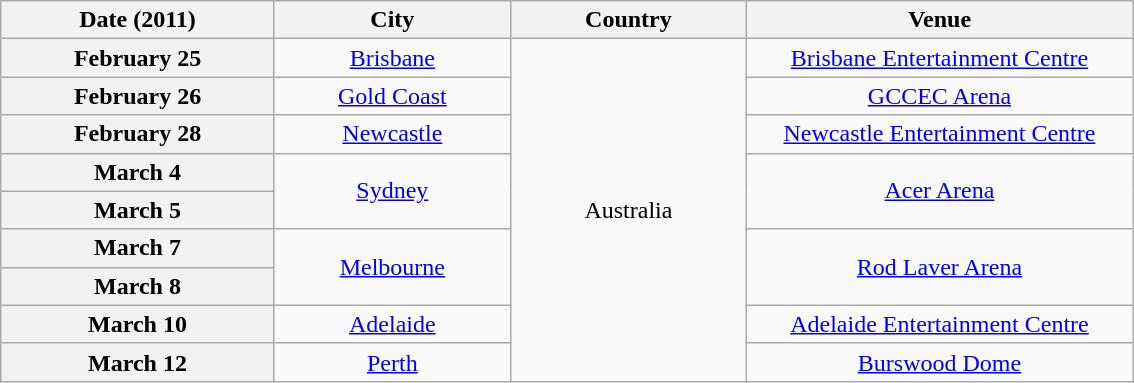<table class="wikitable plainrowheaders" style="text-align:center;">
<tr>
<th width="175">Date (2011)</th>
<th width="150">City</th>
<th width="150">Country</th>
<th width="250">Venue</th>
</tr>
<tr>
<th scope="row">February 25</th>
<td><a href='#'>Brisbane</a></td>
<td rowspan="9">Australia</td>
<td><a href='#'>Brisbane Entertainment Centre</a></td>
</tr>
<tr>
<th scope="row">February 26</th>
<td><a href='#'>Gold Coast</a></td>
<td><a href='#'>GCCEC Arena</a></td>
</tr>
<tr>
<th scope="row">February 28</th>
<td><a href='#'>Newcastle</a></td>
<td><a href='#'>Newcastle Entertainment Centre</a></td>
</tr>
<tr>
<th scope="row">March 4</th>
<td rowspan="2"><a href='#'>Sydney</a></td>
<td rowspan="2"><a href='#'>Acer Arena</a></td>
</tr>
<tr>
<th scope="row">March 5</th>
</tr>
<tr>
<th scope="row">March 7</th>
<td rowspan="2"><a href='#'>Melbourne</a></td>
<td rowspan="2"><a href='#'>Rod Laver Arena</a></td>
</tr>
<tr>
<th scope="row">March 8</th>
</tr>
<tr>
<th scope="row">March 10</th>
<td><a href='#'>Adelaide</a></td>
<td><a href='#'>Adelaide Entertainment Centre</a></td>
</tr>
<tr>
<th scope="row">March 12</th>
<td><a href='#'>Perth</a></td>
<td><a href='#'>Burswood Dome</a></td>
</tr>
</table>
